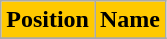<table class=wikitable>
<tr>
<th style="color:#000000; background:#FFC900;">Position</th>
<th style="color:#000000; background:#FFC900;">Name</th>
</tr>
<tr>
</tr>
</table>
